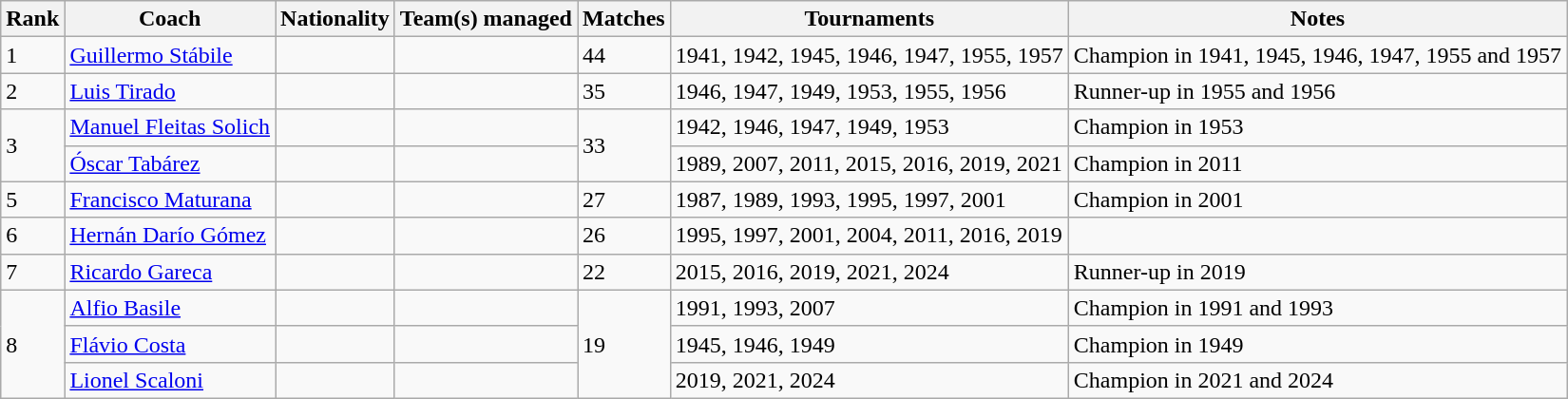<table class=wikitable>
<tr>
<th>Rank</th>
<th>Coach</th>
<th>Nationality</th>
<th>Team(s) managed</th>
<th>Matches</th>
<th>Tournaments</th>
<th>Notes</th>
</tr>
<tr>
<td>1</td>
<td><a href='#'>Guillermo Stábile</a></td>
<td></td>
<td></td>
<td>44</td>
<td>1941, 1942, 1945, 1946, 1947, 1955, 1957</td>
<td>Champion in 1941, 1945, 1946, 1947, 1955 and 1957</td>
</tr>
<tr>
<td>2</td>
<td><a href='#'>Luis Tirado</a></td>
<td></td>
<td></td>
<td>35</td>
<td>1946, 1947, 1949, 1953, 1955, 1956</td>
<td>Runner-up in 1955 and 1956</td>
</tr>
<tr>
<td rowspan=2>3</td>
<td><a href='#'>Manuel Fleitas Solich</a></td>
<td></td>
<td></td>
<td rowspan=2>33</td>
<td>1942, 1946, 1947, 1949, 1953</td>
<td>Champion in 1953</td>
</tr>
<tr>
<td><a href='#'>Óscar Tabárez</a></td>
<td></td>
<td></td>
<td>1989, 2007, 2011, 2015, 2016, 2019, 2021</td>
<td>Champion in 2011</td>
</tr>
<tr>
<td>5</td>
<td><a href='#'>Francisco Maturana</a></td>
<td></td>
<td> </td>
<td>27</td>
<td>1987, 1989, 1993, 1995, 1997, 2001</td>
<td>Champion in 2001</td>
</tr>
<tr>
<td>6</td>
<td><a href='#'>Hernán Darío Gómez</a></td>
<td></td>
<td>  </td>
<td>26</td>
<td>1995, 1997, 2001, 2004, 2011, 2016, 2019</td>
<td></td>
</tr>
<tr>
<td>7</td>
<td><a href='#'>Ricardo Gareca</a></td>
<td></td>
<td> </td>
<td>22</td>
<td>2015, 2016, 2019, 2021, 2024</td>
<td>Runner-up in 2019</td>
</tr>
<tr>
<td rowspan=3>8</td>
<td><a href='#'>Alfio Basile</a></td>
<td></td>
<td></td>
<td rowspan=3>19</td>
<td>1991, 1993, 2007</td>
<td>Champion in 1991 and 1993</td>
</tr>
<tr>
<td><a href='#'>Flávio Costa</a></td>
<td></td>
<td></td>
<td>1945, 1946, 1949</td>
<td>Champion in 1949</td>
</tr>
<tr>
<td><a href='#'>Lionel Scaloni</a></td>
<td></td>
<td></td>
<td>2019, 2021, 2024</td>
<td>Champion in 2021 and 2024</td>
</tr>
</table>
